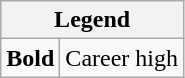<table class="wikitable mw-collapsible mw-collapsed">
<tr>
<th colspan="2">Legend</th>
</tr>
<tr>
<td><strong>Bold</strong></td>
<td>Career high</td>
</tr>
</table>
